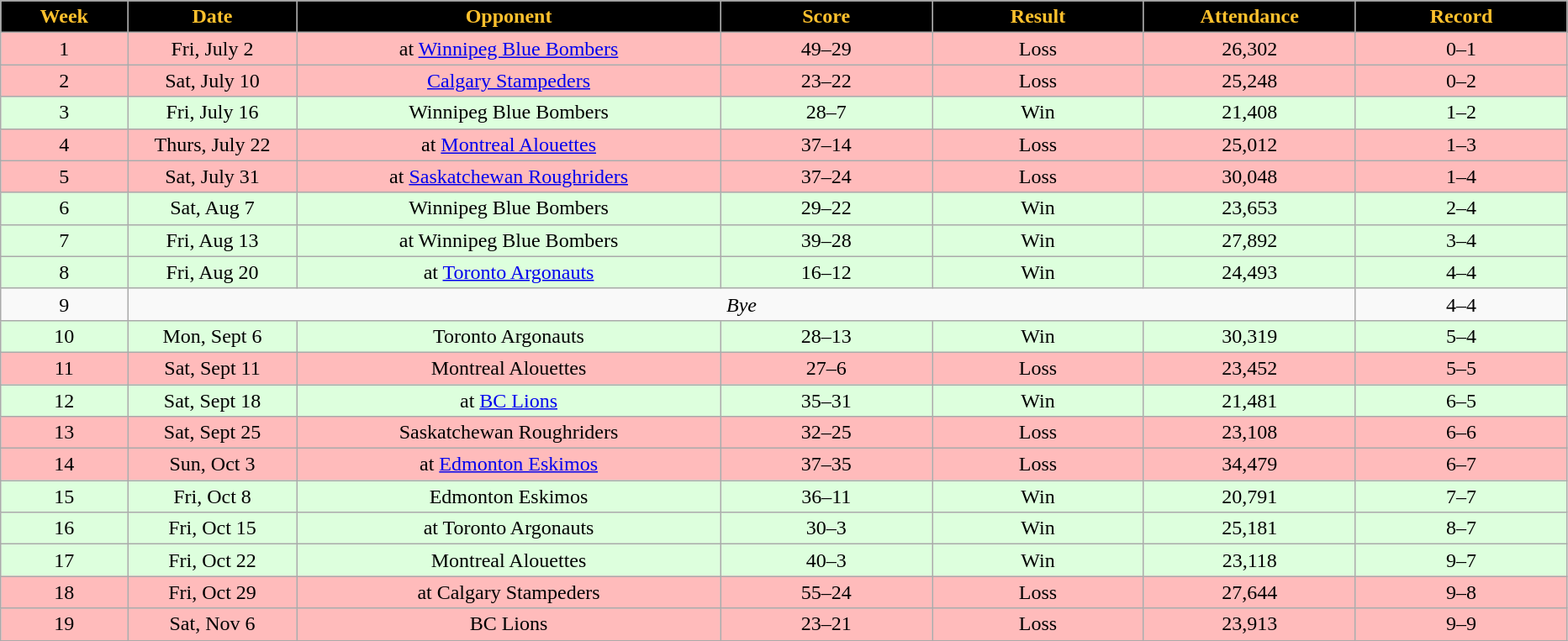<table class="wikitable sortable">
<tr>
<th style="background:black;color:#FFC12D;"  width="6%">Week</th>
<th style="background:black;color:#FFC12D;"  width="8%">Date</th>
<th style="background:black;color:#FFC12D;"  width="20%">Opponent</th>
<th style="background:black;color:#FFC12D;"  width="10%">Score</th>
<th style="background:black;color:#FFC12D;"  width="10%">Result</th>
<th style="background:black;color:#FFC12D;"  width="10%">Attendance</th>
<th style="background:black;color:#FFC12D;"  width="10%">Record</th>
</tr>
<tr align="center" bgcolor="#ffbbbb">
<td>1</td>
<td>Fri, July 2</td>
<td>at <a href='#'>Winnipeg Blue Bombers</a></td>
<td>49–29</td>
<td>Loss</td>
<td>26,302</td>
<td>0–1</td>
</tr>
<tr align="center" bgcolor="#ffbbbb">
<td>2</td>
<td>Sat, July 10</td>
<td><a href='#'>Calgary Stampeders</a></td>
<td>23–22</td>
<td>Loss</td>
<td>25,248</td>
<td>0–2</td>
</tr>
<tr align="center" bgcolor="#ddffdd">
<td>3</td>
<td>Fri, July 16</td>
<td>Winnipeg Blue Bombers</td>
<td>28–7</td>
<td>Win</td>
<td>21,408</td>
<td>1–2</td>
</tr>
<tr align="center" bgcolor="#ffbbbb">
<td>4</td>
<td>Thurs, July 22</td>
<td>at <a href='#'>Montreal Alouettes</a></td>
<td>37–14</td>
<td>Loss</td>
<td>25,012</td>
<td>1–3</td>
</tr>
<tr align="center" bgcolor="#ffbbbb">
<td>5</td>
<td>Sat, July 31</td>
<td>at <a href='#'>Saskatchewan Roughriders</a></td>
<td>37–24</td>
<td>Loss</td>
<td>30,048</td>
<td>1–4</td>
</tr>
<tr align="center" bgcolor="#ddffdd">
<td>6</td>
<td>Sat, Aug 7</td>
<td>Winnipeg Blue Bombers</td>
<td>29–22</td>
<td>Win</td>
<td>23,653</td>
<td>2–4</td>
</tr>
<tr align="center" bgcolor="#ddffdd">
<td>7</td>
<td>Fri, Aug 13</td>
<td>at Winnipeg Blue Bombers</td>
<td>39–28</td>
<td>Win</td>
<td>27,892</td>
<td>3–4</td>
</tr>
<tr align="center" bgcolor="#ddffdd">
<td>8</td>
<td>Fri, Aug 20</td>
<td>at <a href='#'>Toronto Argonauts</a></td>
<td>16–12</td>
<td>Win</td>
<td>24,493</td>
<td>4–4</td>
</tr>
<tr align="center">
<td>9</td>
<td colSpan=5 align="center"><em>Bye</em></td>
<td>4–4</td>
</tr>
<tr align="center" bgcolor="#ddffdd">
<td>10</td>
<td>Mon, Sept 6</td>
<td>Toronto Argonauts</td>
<td>28–13</td>
<td>Win</td>
<td>30,319</td>
<td>5–4</td>
</tr>
<tr align="center" bgcolor="#ffbbbb">
<td>11</td>
<td>Sat, Sept 11</td>
<td>Montreal Alouettes</td>
<td>27–6</td>
<td>Loss</td>
<td>23,452</td>
<td>5–5</td>
</tr>
<tr align="center" bgcolor="#ddffdd">
<td>12</td>
<td>Sat, Sept 18</td>
<td>at <a href='#'>BC Lions</a></td>
<td>35–31</td>
<td>Win</td>
<td>21,481</td>
<td>6–5</td>
</tr>
<tr align="center" bgcolor="#ffbbbb">
<td>13</td>
<td>Sat, Sept 25</td>
<td>Saskatchewan Roughriders</td>
<td>32–25</td>
<td>Loss</td>
<td>23,108</td>
<td>6–6</td>
</tr>
<tr align="center" bgcolor="#ffbbbb">
<td>14</td>
<td>Sun, Oct 3</td>
<td>at <a href='#'>Edmonton Eskimos</a></td>
<td>37–35</td>
<td>Loss</td>
<td>34,479</td>
<td>6–7</td>
</tr>
<tr align="center" bgcolor="#ddffdd">
<td>15</td>
<td>Fri, Oct 8</td>
<td>Edmonton Eskimos</td>
<td>36–11</td>
<td>Win</td>
<td>20,791</td>
<td>7–7</td>
</tr>
<tr align="center" bgcolor="#ddffdd">
<td>16</td>
<td>Fri, Oct 15</td>
<td>at Toronto Argonauts</td>
<td>30–3</td>
<td>Win</td>
<td>25,181</td>
<td>8–7</td>
</tr>
<tr align="center" bgcolor="#ddffdd">
<td>17</td>
<td>Fri, Oct 22</td>
<td>Montreal Alouettes</td>
<td>40–3</td>
<td>Win</td>
<td>23,118</td>
<td>9–7</td>
</tr>
<tr align="center" bgcolor="#ffbbbb">
<td>18</td>
<td>Fri, Oct 29</td>
<td>at Calgary Stampeders</td>
<td>55–24</td>
<td>Loss</td>
<td>27,644</td>
<td>9–8</td>
</tr>
<tr align="center" bgcolor="#ffbbbb">
<td>19</td>
<td>Sat, Nov 6</td>
<td>BC Lions</td>
<td>23–21</td>
<td>Loss</td>
<td>23,913</td>
<td>9–9</td>
</tr>
<tr>
</tr>
</table>
